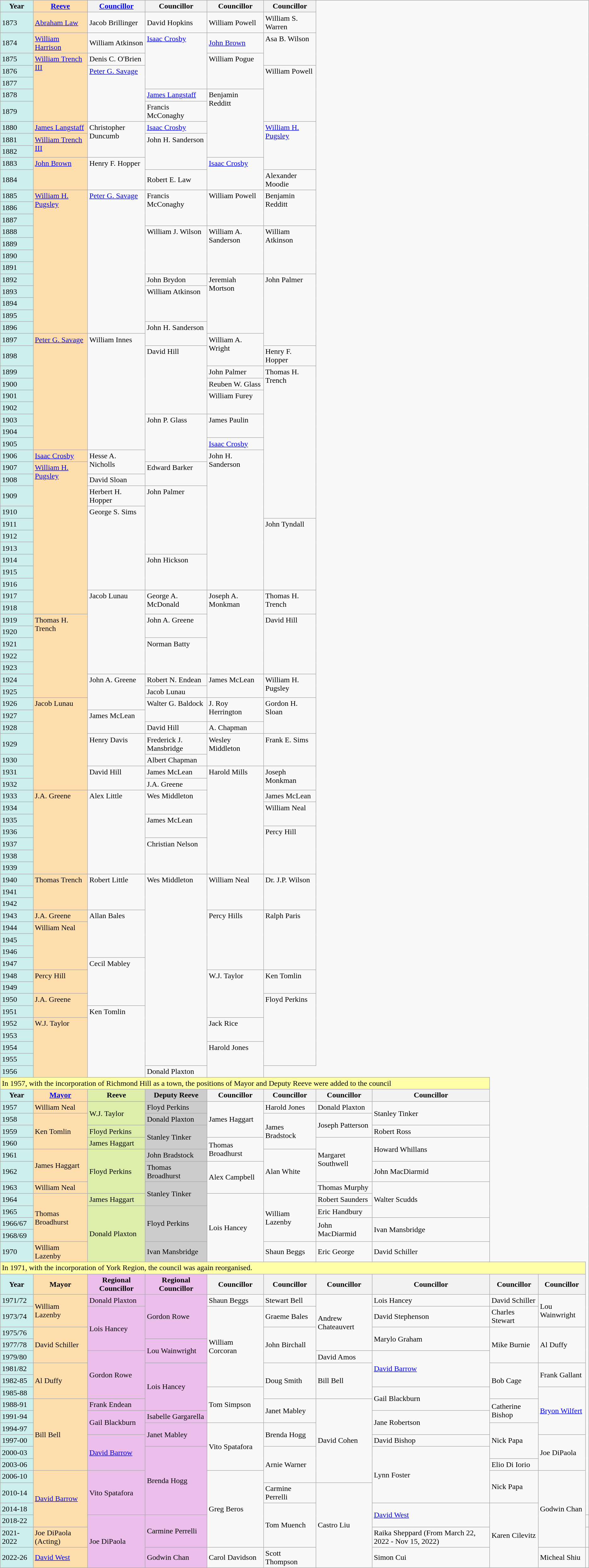<table class="wikitable">
<tr>
<th style="background:#cceeed;">Year</th>
<th style="background:#ffdead;"><a href='#'>Reeve</a></th>
<th><a href='#'>Councillor</a></th>
<th>Councillor</th>
<th>Councillor</th>
<th>Councillor</th>
</tr>
<tr>
<td style="background:#cceeed;">1873</td>
<td style="background:#ffdead;"><a href='#'>Abraham Law</a></td>
<td>Jacob Brillinger</td>
<td>David Hopkins</td>
<td>William Powell</td>
<td>William S. Warren</td>
</tr>
<tr>
<td style="background:#cceeed;">1874</td>
<td style="background:#ffdead;"><a href='#'>William Harrison</a></td>
<td>William Atkinson</td>
<td rowspan=4 valign="top"><a href='#'>Isaac Crosby</a></td>
<td><a href='#'>John Brown</a></td>
<td rowspan=2 valign="top">Asa B. Wilson</td>
</tr>
<tr>
<td style="background:#cceeed;">1875</td>
<td style="background:#ffdead;" rowspan=5 valign="top"><a href='#'>William Trench III</a></td>
<td>Denis C. O'Brien</td>
<td rowspan=3 valign="top">William Pogue</td>
</tr>
<tr>
<td style="background:#cceeed;">1876</td>
<td rowspan=4 valign="top"><a href='#'>Peter G. Savage</a></td>
<td rowspan=4 valign="top">William Powell</td>
</tr>
<tr>
<td style="background:#cceeed;">1877</td>
</tr>
<tr>
<td style="background:#cceeed;">1878</td>
<td><a href='#'>James Langstaff</a></td>
<td rowspan=5 valign="top">Benjamin Redditt</td>
</tr>
<tr>
<td style="background:#cceeed;">1879</td>
<td>Francis McConaghy</td>
</tr>
<tr>
<td style="background:#cceeed;">1880</td>
<td style="background:#ffdead;"><a href='#'>James Langstaff</a></td>
<td rowspan=3 valign="top">Christopher Duncumb</td>
<td><a href='#'>Isaac Crosby</a></td>
<td rowspan=4 valign="top"><a href='#'>William H. Pugsley</a></td>
</tr>
<tr>
<td style="background:#cceeed;">1881</td>
<td style="background:#ffdead;" rowspan=2 valign="top"><a href='#'>William Trench III</a></td>
<td rowspan=3 valign="top">John H. Sanderson</td>
</tr>
<tr>
<td style="background:#cceeed;">1882</td>
</tr>
<tr>
<td style="background:#cceeed;">1883</td>
<td style="background:#ffdead;" rowspan=2 valign="top"><a href='#'>John Brown</a></td>
<td rowspan=2 valign="top">Henry F. Hopper</td>
<td rowspan=2 valign="top"><a href='#'>Isaac Crosby</a></td>
</tr>
<tr>
<td style="background:#cceeed;">1884</td>
<td>Robert E. Law</td>
<td>Alexander Moodie</td>
</tr>
<tr>
<td style="background:#cceeed;">1885</td>
<td style="background:#ffdead;" rowspan=12 valign="top"><a href='#'>William H. Pugsley</a></td>
<td rowspan=12 valign="top"><a href='#'>Peter G. Savage</a></td>
<td rowspan=3 valign="top">Francis McConaghy</td>
<td rowspan=3 valign="top">William Powell</td>
<td rowspan=3 valign="top">Benjamin Redditt</td>
</tr>
<tr>
<td style="background:#cceeed;">1886</td>
</tr>
<tr>
<td style="background:#cceeed;">1887</td>
</tr>
<tr>
<td style="background:#cceeed;">1888</td>
<td rowspan=4 valign="top">William J. Wilson</td>
<td rowspan=4 valign="top">William A. Sanderson</td>
<td rowspan=4 valign="top">William Atkinson</td>
</tr>
<tr>
<td style="background:#cceeed;">1889</td>
</tr>
<tr>
<td style="background:#cceeed;">1890</td>
</tr>
<tr>
<td style="background:#cceeed;">1891</td>
</tr>
<tr>
<td style="background:#cceeed;">1892</td>
<td>John Brydon</td>
<td rowspan=5 valign="top">Jeremiah Mortson</td>
<td rowspan=6 valign="top">John Palmer</td>
</tr>
<tr>
<td style="background:#cceeed;">1893</td>
<td rowspan=3 valign="top">William Atkinson</td>
</tr>
<tr>
<td style="background:#cceeed;">1894</td>
</tr>
<tr>
<td style="background:#cceeed;">1895</td>
</tr>
<tr>
<td style="background:#cceeed;">1896</td>
<td rowspan=2 valign="top">John H. Sanderson</td>
</tr>
<tr>
<td style="background:#cceeed;">1897</td>
<td style="background:#ffdead;" rowspan=9 valign="top"><a href='#'>Peter G. Savage</a></td>
<td rowspan=9 valign="top">William Innes</td>
<td rowspan=2 valign="top">William A. Wright</td>
</tr>
<tr>
<td style="background:#cceeed;">1898</td>
<td rowspan=5 valign="top">David Hill</td>
<td>Henry F. Hopper</td>
</tr>
<tr>
<td style="background:#cceeed;">1899</td>
<td>John Palmer</td>
<td rowspan=12 valign="top">Thomas H. Trench</td>
</tr>
<tr>
<td style="background:#cceeed;">1900</td>
<td>Reuben W. Glass</td>
</tr>
<tr>
<td style="background:#cceeed;">1901</td>
<td rowspan=2 valign="top">William Furey</td>
</tr>
<tr>
<td style="background:#cceeed;">1902</td>
</tr>
<tr>
<td style="background:#cceeed;">1903</td>
<td rowspan=4 valign="top">John P. Glass</td>
<td rowspan=2 valign="top">James Paulin</td>
</tr>
<tr>
<td style="background:#cceeed;">1904</td>
</tr>
<tr>
<td style="background:#cceeed;">1905</td>
<td><a href='#'>Isaac Crosby</a></td>
</tr>
<tr>
<td style="background:#cceeed;">1906</td>
<td style="background:#ffdead;"><a href='#'>Isaac Crosby</a></td>
<td rowspan=2 valign="top">Hesse A. Nicholls</td>
<td rowspan=11 valign="top">John H. Sanderson</td>
</tr>
<tr>
<td style="background:#cceeed;">1907</td>
<td style="background:#ffdead;" rowspan=12 valign="top"><a href='#'>William H. Pugsley</a></td>
<td rowspan=2 valign="top">Edward Barker</td>
</tr>
<tr>
<td style="background:#cceeed;">1908</td>
<td>David Sloan</td>
</tr>
<tr>
<td style="background:#cceeed;">1909</td>
<td>Herbert H. Hopper</td>
<td rowspan=5 valign="top">John Palmer</td>
</tr>
<tr>
<td style="background:#cceeed;">1910</td>
<td rowspan=7 valign="top">George S. Sims</td>
</tr>
<tr>
<td style="background:#cceeed;">1911</td>
<td rowspan=6 valign="top">John Tyndall</td>
</tr>
<tr>
<td style="background:#cceeed;">1912</td>
</tr>
<tr>
<td style="background:#cceeed;">1913</td>
</tr>
<tr>
<td style="background:#cceeed;">1914</td>
<td rowspan=3 valign="top">John Hickson</td>
</tr>
<tr>
<td style="background:#cceeed;">1915</td>
</tr>
<tr>
<td style="background:#cceeed;">1916</td>
</tr>
<tr>
<td style="background:#cceeed;">1917</td>
<td rowspan=7 valign="top">Jacob Lunau</td>
<td rowspan=2 valign="top">George A. McDonald</td>
<td rowspan=7 valign="top">Joseph A. Monkman</td>
<td rowspan=2 valign="top">Thomas H. Trench</td>
</tr>
<tr>
<td style="background:#cceeed;">1918</td>
</tr>
<tr>
<td style="background:#cceeed;">1919</td>
<td style="background:#ffdead;" rowspan=7 valign="top">Thomas H. Trench</td>
<td rowspan=2 valign="top">John A. Greene</td>
<td rowspan=5 valign="top">David Hill</td>
</tr>
<tr>
<td style="background:#cceeed;">1920</td>
</tr>
<tr>
<td style="background:#cceeed;">1921</td>
<td rowspan=3 valign="top">Norman Batty</td>
</tr>
<tr>
<td style="background:#cceeed;">1922</td>
</tr>
<tr>
<td style="background:#cceeed;">1923</td>
</tr>
<tr>
<td style="background:#cceeed;">1924</td>
<td rowspan=3 valign="top">John A. Greene</td>
<td>Robert N. Endean</td>
<td rowspan=2 valign="top">James McLean</td>
<td rowspan=2 valign="top">William H. Pugsley</td>
</tr>
<tr>
<td style="background:#cceeed;">1925</td>
<td>Jacob Lunau</td>
</tr>
<tr>
<td style="background:#cceeed;">1926</td>
<td style="background:#ffdead;" rowspan=7 valign="top">Jacob Lunau</td>
<td rowspan=2 valign="top">Walter G. Baldock</td>
<td rowspan=2 valign="top">J. Roy Herrington</td>
<td rowspan=3 valign="top">Gordon H. Sloan</td>
</tr>
<tr>
<td style="background:#cceeed;">1927</td>
<td rowspan=2 valign="top">James McLean</td>
</tr>
<tr>
<td style="background:#cceeed;">1928</td>
<td>David Hill</td>
<td>A. Chapman</td>
</tr>
<tr>
<td style="background:#cceeed;">1929</td>
<td rowspan=2 valign="top">Henry Davis</td>
<td>Frederick J. Mansbridge</td>
<td rowspan=2 valign="top">Wesley Middleton</td>
<td rowspan=2 valign="top">Frank E. Sims</td>
</tr>
<tr>
<td style="background:#cceeed;">1930</td>
<td rowspan=1 valign="top">Albert Chapman</td>
</tr>
<tr>
<td style="background:#cceeed;">1931</td>
<td rowspan=2 valign="top">David Hill</td>
<td>James McLean</td>
<td rowspan=9 valign="top">Harold Mills</td>
<td rowspan=2 valign="top">Joseph Monkman</td>
</tr>
<tr>
<td style="background:#cceeed;">1932</td>
<td>J.A. Greene</td>
</tr>
<tr>
<td style="background:#cceeed;">1933</td>
<td style="background:#ffdead;" rowspan=7 valign="top">J.A. Greene</td>
<td rowspan=7 valign="top">Alex Little</td>
<td rowspan=2 valign="top">Wes Middleton</td>
<td>James McLean</td>
</tr>
<tr>
<td style="background:#cceeed;">1934</td>
<td rowspan=2 valign="top">William Neal</td>
</tr>
<tr>
<td style="background:#cceeed;">1935</td>
<td rowspan=2 valign="top">James McLean</td>
</tr>
<tr>
<td style="background:#cceeed;">1936</td>
<td rowspan=4 valign="top">Percy Hill</td>
</tr>
<tr>
<td style="background:#cceeed;">1937</td>
<td rowspan=3 valign="top">Christian Nelson</td>
</tr>
<tr>
<td style="background:#cceeed;">1938</td>
</tr>
<tr>
<td style="background:#cceeed;">1939</td>
</tr>
<tr>
<td style="background:#cceeed;">1940</td>
<td style="background:#ffdead;" rowspan=3 valign="top">Thomas Trench</td>
<td rowspan=3 valign="top">Robert Little</td>
<td rowspan=16 valign="top">Wes Middleton</td>
<td rowspan=3 valign="top">William Neal</td>
<td rowspan=3 valign="top">Dr. J.P. Wilson</td>
</tr>
<tr>
<td style="background:#cceeed;">1941</td>
</tr>
<tr>
<td style="background:#cceeed;">1942</td>
</tr>
<tr>
<td style="background:#cceeed;">1943</td>
<td style="background:#ffdead;" rowspan=1 valign="top">J.A. Greene</td>
<td rowspan=4 valign="top">Allan Bales</td>
<td rowspan=5 valign="top">Percy Hills</td>
<td rowspan=5 valign="top">Ralph Paris</td>
</tr>
<tr>
<td style="background:#cceeed;">1944</td>
<td style="background:#ffdead;" rowspan=4 valign="top">William Neal</td>
</tr>
<tr>
<td style="background:#cceeed;">1945</td>
</tr>
<tr>
<td style="background:#cceeed;">1946</td>
</tr>
<tr>
<td style="background:#cceeed;">1947</td>
<td rowspan=4 valign="top">Cecil Mabley</td>
</tr>
<tr>
<td style="background:#cceeed;">1948</td>
<td style="background:#ffdead;" rowspan=2 valign="top">Percy Hill</td>
<td rowspan=4 valign="top">W.J. Taylor</td>
<td rowspan=2 valign="top">Ken Tomlin</td>
</tr>
<tr>
<td style="background:#cceeed;">1949</td>
</tr>
<tr>
<td style="background:#cceeed;">1950</td>
<td style="background:#ffdead;" rowspan=2 valign="top">J.A. Greene</td>
<td rowspan=6 valign="top">Floyd Perkins</td>
</tr>
<tr>
<td style="background:#cceeed;">1951</td>
<td rowspan=6 valign="top">Ken Tomlin</td>
</tr>
<tr>
<td style="background:#cceeed;">1952</td>
<td style="background:#ffdead;" rowspan=5 valign="top">W.J. Taylor</td>
<td rowspan=2 valign="top">Jack Rice</td>
</tr>
<tr>
<td style="background:#cceeed;">1953</td>
</tr>
<tr>
<td style="background:#cceeed;">1954</td>
<td rowspan=3 valign="top">Harold Jones</td>
</tr>
<tr>
<td style="background:#cceeed;">1955</td>
</tr>
<tr>
<td style="background:#cceeed;">1956</td>
<td>Donald Plaxton</td>
</tr>
<tr>
<td colspan = 8 style="background:#ffffaa;">In 1957, with the incorporation of Richmond Hill as a town, the positions of Mayor and Deputy Reeve were added to the council</td>
</tr>
<tr>
<th style="background:#cceeed;">Year</th>
<th style="background:#ffdead;"><a href='#'>Mayor</a></th>
<th style="background:#ddeeaa;">Reeve</th>
<th style="background:#cccccc;">Deputy Reeve</th>
<th>Councillor</th>
<th>Councillor</th>
<th>Councillor</th>
<th>Councillor</th>
</tr>
<tr>
<td style="background:#cceeed;">1957</td>
<td style="background:#ffdead;">William Neal</td>
<td style="background:#ddeeaa;" rowspan=2>W.J. Taylor</td>
<td style="background:#cccccc;">Floyd Perkins</td>
<td rowspan=3>James Haggart</td>
<td>Harold Jones</td>
<td>Donald Plaxton</td>
<td rowspan=2>Stanley Tinker</td>
</tr>
<tr>
<td style="background:#cceeed;">1958</td>
<td style="background:#ffdead;" rowspan=3>Ken Tomlin</td>
<td style="background:#cccccc;">Donald Plaxton</td>
<td rowspan=3>James Bradstock</td>
<td rowspan=2>Joseph Patterson</td>
</tr>
<tr>
<td style="background:#cceeed;">1959</td>
<td style="background:#ddeeaa;">Floyd Perkins</td>
<td style="background:#cccccc;" rowspan=2>Stanley Tinker</td>
<td>Robert Ross</td>
</tr>
<tr>
<td style="background:#cceeed;">1960</td>
<td style="background:#ddeeaa;">James Haggart</td>
<td rowspan=2>Thomas Broadhurst</td>
<td rowspan=3>Margaret Southwell</td>
<td rowspan=2>Howard Whillans</td>
</tr>
<tr>
<td style="background:#cceeed;">1961</td>
<td style="background:#ffdead;" rowspan=2>James Haggart</td>
<td style="background:#ddeeaa;" rowspan=3>Floyd Perkins</td>
<td style="background:#cccccc;">John Bradstock</td>
<td rowspan=3>Alan White</td>
</tr>
<tr>
<td style="background:#cceeed;">1962</td>
<td style="background:#cccccc;">Thomas Broadhurst</td>
<td rowspan=2>Alex Campbell</td>
<td>John MacDiarmid</td>
</tr>
<tr>
<td style="background:#cceeed;">1963</td>
<td style="background:#ffdead;">William Neal</td>
<td style="background:#cccccc;" rowspan=2>Stanley Tinker</td>
<td>Thomas Murphy</td>
<td rowspan=3>Walter Scudds</td>
</tr>
<tr>
<td style="background:#cceeed;">1964</td>
<td style="background:#ffdead;" rowspan=4>Thomas Broadhurst</td>
<td style="background:#ddeeaa;">James Haggart</td>
<td rowspan=5>Lois Hancey</td>
<td rowspan=4>William Lazenby</td>
<td>Robert Saunders</td>
</tr>
<tr>
<td style="background:#cceeed;">1965</td>
<td style="background:#ddeeaa;" rowspan=4>Donald Plaxton</td>
<td style="background:#cccccc;" rowspan=3>Floyd Perkins</td>
<td>Eric Handbury</td>
</tr>
<tr>
<td style="background:#cceeed;">1966/67</td>
<td rowspan=2>John MacDiarmid</td>
<td rowspan=2>Ivan Mansbridge</td>
</tr>
<tr>
<td style="background:#cceeed;">1968/69</td>
</tr>
<tr>
<td style="background:#cceeed;">1970</td>
<td style="background:#ffdead;">William Lazenby</td>
<td style="background:#cccccc;">Ivan Mansbridge</td>
<td>Shaun Beggs</td>
<td>Eric George</td>
<td>David Schiller</td>
</tr>
<tr>
<td colspan = 10 style="background:#ffffaa;">In 1971, with the incorporation of York Region, the council was again reorganised.</td>
</tr>
<tr>
<th style="background:#cceeed;">Year</th>
<th style="background:#ffdead;">Mayor</th>
<th style="background:#ebbeeb;">Regional Councillor</th>
<th style="background:#ebbeeb;">Regional Councillor</th>
<th>Councillor</th>
<th>Councillor</th>
<th>Councillor</th>
<th>Councillor</th>
<th>Councillor</th>
<th>Councillor</th>
</tr>
<tr>
<td style="background:#cceeed;">1971/72</td>
<td style="background:#ffdead;" rowspan=2>William Lazenby</td>
<td style="background:#ebbeeb;">Donald Plaxton</td>
<td style="background:#ebbeeb;" rowspan=3>Gordon Rowe</td>
<td>Shaun Beggs</td>
<td>Stewart Bell</td>
<td rowspan=4>Andrew Chateauvert</td>
<td>Lois Hancey</td>
<td>David Schiller</td>
<td rowspan=2>Lou Wainwright</td>
</tr>
<tr>
<td style="background:#cceeed;">1973/74</td>
<td style="background:#ebbeeb;" rowspan=3>Lois Hancey</td>
<td rowspan=6>William Corcoran</td>
<td>Graeme Bales</td>
<td>David Stephenson</td>
<td>Charles Stewart</td>
</tr>
<tr>
<td style="background:#cceeed;">1975/76</td>
<td style="background:#ffdead;" rowspan=3>David Schiller</td>
<td rowspan=3>John Birchall</td>
<td rowspan=2>Marylo Graham</td>
<td rowspan=3>Mike Burnie</td>
<td rowspan=3>Al Duffy</td>
</tr>
<tr>
<td style="background:#cceeed;">1977/78</td>
<td style="background:#ebbeeb;" rowspan=2>Lou Wainwright</td>
</tr>
<tr>
<td style="background:#cceeed;">1979/80</td>
<td style="background:#ebbeeb;" rowspan=4>Gordon Rowe</td>
<td>David Amos</td>
<td rowspan=3><a href='#'>David Barrow</a></td>
</tr>
<tr>
<td style="background:#cceeed;">1981/82</td>
<td style="background:#ffdead;" rowspan=3>Al Duffy</td>
<td style="background:#ebbeeb;" rowspan=4>Lois Hancey</td>
<td rowspan=3>Doug Smith</td>
<td rowspan=3>Bill Bell</td>
<td rowspan=3>Bob Cage</td>
<td rowspan=2>Frank Gallant</td>
</tr>
<tr>
<td style="background:#cceeed;">1982-85</td>
</tr>
<tr>
<td style="background:#cceeed;">1985-88</td>
<td rowspan=3>Tom Simpson</td>
<td rowspan=2>Gail Blackburn</td>
<td rowspan=4><a href='#'>Bryon Wilfert</a></td>
</tr>
<tr>
<td style="background:#cceeed;">1988-91</td>
<td style="background:#ffdead;" rowspan=6>Bill Bell</td>
<td style="background:#ebbeeb;">Frank Endean</td>
<td rowspan=2>Janet Mabley</td>
<td rowspan=7>David Cohen</td>
<td rowspan=2>Catherine Bishop</td>
</tr>
<tr>
<td style="background:#cceeed;">1991-94</td>
<td style="background:#ebbeeb;" rowspan=2>Gail Blackburn</td>
<td style="background:#ebbeeb;">Isabelle Gargarella</td>
<td rowspan=2>Jane Robertson</td>
</tr>
<tr>
<td style="background:#cceeed;">1994-97</td>
<td style="background:#ebbeeb;" rowspan=2>Janet Mabley</td>
<td rowspan=4>Vito Spatafora</td>
<td rowspan=2>Brenda Hogg</td>
<td rowspan=3>Nick Papa</td>
</tr>
<tr>
<td style="background:#cceeed;">1997-00</td>
<td style="background:#ebbeeb;" rowspan=3><a href='#'>David Barrow</a></td>
<td>David Bishop</td>
<td rowspan = 3>Joe DiPaola</td>
</tr>
<tr>
<td style="background:#cceeed;">2000-03</td>
<td style="background:#ebbeeb;" rowspan=5>Brenda Hogg</td>
<td rowspan=3>Arnie Warner</td>
<td rowspan=4>Lynn Foster</td>
</tr>
<tr>
<td style="background:#cceeed;">2003-06</td>
<td>Elio Di Iorio</td>
</tr>
<tr>
<td style="background:#cceeed;">2006-10</td>
<td style="background:#ffdead;" rowspan=4><a href='#'>David Barrow</a></td>
<td style="background:#ebbeeb;" rowspan=3>Vito Spatafora</td>
<td rowspan="5">Greg Beros</td>
<td rowspan=2>Nick Papa</td>
<td rowspan=5>Godwin Chan</td>
</tr>
<tr>
<td style="background:#cceeed;">2010-14</td>
<td>Carmine Perrelli</td>
<td rowspan="5">Castro Liu</td>
</tr>
<tr>
<td style="background:#cceeed;">2014-18</td>
<td rowspan="3">Tom Muench</td>
<td rowspan=2><a href='#'>David West</a></td>
<td rowspan="4">Karen Cilevitz</td>
</tr>
<tr>
<td style="background:#cceeed;">2018-22</td>
<td rowspan="3" style="background:#ebbeeb;">Joe DiPaola</td>
<td rowspan="2" style="background:#ebbeeb;">Carmine Perrelli</td>
<td></td>
</tr>
<tr>
<td style="background:#cceeed;">2021-2022</td>
<td style="background:#ffdead;">Joe DiPaola (Acting)</td>
<td>Raika Sheppard (From March 22, 2022 - Nov 15, 2022)</td>
<td></td>
</tr>
<tr>
<td style="background:#cceeed;">2022-26</td>
<td style="background:#ffdead;"><a href='#'>David West</a></td>
<td style="background:#ebbeeb;">Godwin Chan</td>
<td>Carol Davidson</td>
<td>Scott Thompson</td>
<td>Simon Cui</td>
<td>Micheal Shiu</td>
</tr>
</table>
